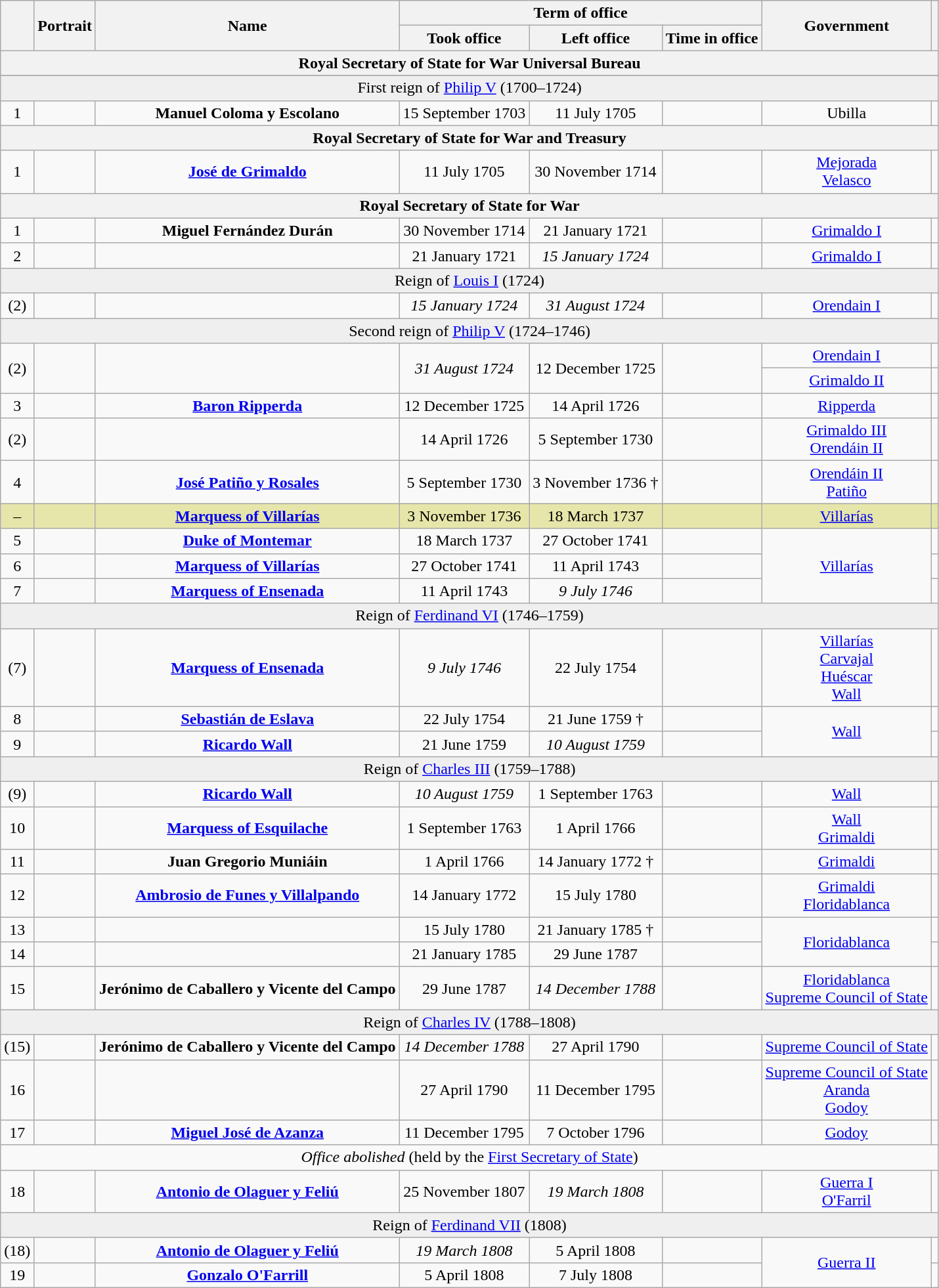<table class="wikitable" style="text-align:center">
<tr>
<th rowspan=2></th>
<th rowspan=2>Portrait</th>
<th rowspan=2>Name<br></th>
<th colspan=3>Term of office</th>
<th rowspan="2">Government</th>
<th rowspan="2"></th>
</tr>
<tr>
<th>Took office</th>
<th>Left office</th>
<th>Time in office</th>
</tr>
<tr>
<th colspan="8">Royal Secretary of State for War Universal Bureau</th>
</tr>
<tr>
</tr>
<tr style="background:#efefef;" colspan="8">
<td colspan="8">First reign of <a href='#'>Philip V</a> (1700–1724)</td>
</tr>
<tr>
<td>1</td>
<td></td>
<td><strong>Manuel Coloma y Escolano</strong> </td>
<td>15 September 1703</td>
<td>11 July 1705</td>
<td></td>
<td>Ubilla</td>
<td></td>
</tr>
<tr>
<th colspan="8">Royal Secretary of State for War and Treasury</th>
</tr>
<tr>
<td>1</td>
<td></td>
<td><strong><a href='#'>José de Grimaldo</a></strong> <br></td>
<td>11 July 1705</td>
<td>30 November 1714</td>
<td></td>
<td><a href='#'>Mejorada</a><br><a href='#'>Velasco</a></td>
<td></td>
</tr>
<tr>
<th colspan="8">Royal Secretary of State for War</th>
</tr>
<tr>
<td>1</td>
<td></td>
<td><strong>Miguel Fernández Durán</strong> <br></td>
<td>30 November 1714</td>
<td>21 January 1721</td>
<td></td>
<td><a href='#'>Grimaldo I</a></td>
<td></td>
</tr>
<tr>
<td>2</td>
<td></td>
<td><strong></strong> <br></td>
<td>21 January 1721</td>
<td><em>15 January 1724</em></td>
<td></td>
<td><a href='#'>Grimaldo I</a></td>
<td></td>
</tr>
<tr style="background:#efefef;">
<td colspan="8">Reign of <a href='#'>Louis I</a> (1724)</td>
</tr>
<tr>
<td>(2)</td>
<td></td>
<td><strong></strong> <br></td>
<td><em>15 January 1724</em></td>
<td><em>31 August 1724</em></td>
<td></td>
<td><a href='#'>Orendain I</a></td>
<td></td>
</tr>
<tr style="background:#efefef;">
<td colspan="8">Second reign of <a href='#'>Philip V</a> (1724–1746)</td>
</tr>
<tr>
<td rowspan="2">(2)</td>
<td rowspan="2"></td>
<td rowspan="2"><strong></strong> <br></td>
<td rowspan="2"><em>31 August 1724</em></td>
<td rowspan="2">12 December 1725</td>
<td rowspan="2"></td>
<td><a href='#'>Orendain I</a></td>
<td></td>
</tr>
<tr>
<td><a href='#'>Grimaldo II</a></td>
<td></td>
</tr>
<tr>
<td>3</td>
<td></td>
<td><strong><a href='#'>Baron Ripperda</a></strong><br></td>
<td>12 December 1725</td>
<td>14 April 1726</td>
<td></td>
<td><a href='#'>Ripperda</a></td>
<td></td>
</tr>
<tr>
<td>(2)</td>
<td></td>
<td><strong></strong> <br></td>
<td>14 April 1726</td>
<td>5 September 1730</td>
<td></td>
<td><a href='#'>Grimaldo III</a><br><a href='#'>Orendáin II</a></td>
<td></td>
</tr>
<tr>
<td>4</td>
<td></td>
<td><strong><a href='#'>José Patiño y Rosales</a></strong><br></td>
<td>5 September 1730</td>
<td>3 November 1736 †</td>
<td></td>
<td><a href='#'>Orendáin II</a><br><a href='#'>Patiño</a></td>
<td></td>
</tr>
<tr style="background:#e6e6aa;">
<td>–</td>
<td></td>
<td><strong><a href='#'>Marquess of Villarías</a></strong> <br></td>
<td>3 November 1736</td>
<td>18 March 1737</td>
<td></td>
<td><a href='#'>Villarías</a></td>
<td></td>
</tr>
<tr>
<td>5</td>
<td></td>
<td><strong><a href='#'>Duke of Montemar</a></strong><br></td>
<td>18 March 1737</td>
<td>27 October 1741</td>
<td></td>
<td rowspan="3"><a href='#'>Villarías</a></td>
<td></td>
</tr>
<tr>
<td>6</td>
<td></td>
<td><strong><a href='#'>Marquess of Villarías</a></strong> <br></td>
<td>27 October 1741</td>
<td>11 April 1743</td>
<td></td>
<td></td>
</tr>
<tr>
<td>7</td>
<td></td>
<td><strong><a href='#'>Marquess of Ensenada</a></strong><br></td>
<td>11 April 1743</td>
<td><em>9 July 1746</em></td>
<td></td>
<td></td>
</tr>
<tr style="background:#efefef;">
<td colspan="8">Reign of <a href='#'>Ferdinand VI</a> (1746–1759)</td>
</tr>
<tr>
<td>(7)</td>
<td></td>
<td><strong><a href='#'>Marquess of Ensenada</a></strong><br></td>
<td><em>9 July 1746</em></td>
<td>22 July 1754</td>
<td></td>
<td><a href='#'>Villarías</a><br><a href='#'>Carvajal</a><br><a href='#'>Huéscar</a><br><a href='#'>Wall</a></td>
<td></td>
</tr>
<tr>
<td>8</td>
<td></td>
<td><strong><a href='#'>Sebastián de Eslava</a> <br></strong></td>
<td>22 July 1754</td>
<td>21 June 1759 †</td>
<td></td>
<td rowspan="2"><a href='#'>Wall</a></td>
<td></td>
</tr>
<tr>
<td>9</td>
<td></td>
<td><strong><a href='#'>Ricardo Wall</a></strong> <br></td>
<td>21 June 1759</td>
<td><em>10 August 1759</em></td>
<td></td>
<td></td>
</tr>
<tr style="background:#efefef;">
<td colspan="8">Reign of <a href='#'>Charles III</a> (1759–1788)</td>
</tr>
<tr>
<td>(9)</td>
<td></td>
<td><strong><a href='#'>Ricardo Wall</a></strong> <br></td>
<td><em>10 August 1759</em></td>
<td>1 September 1763</td>
<td></td>
<td><a href='#'>Wall</a></td>
<td></td>
</tr>
<tr>
<td>10</td>
<td></td>
<td><strong><a href='#'>Marquess of Esquilache</a></strong> <br></td>
<td>1 September 1763</td>
<td>1 April 1766</td>
<td></td>
<td><a href='#'>Wall</a><br><a href='#'>Grimaldi</a></td>
<td></td>
</tr>
<tr>
<td>11</td>
<td></td>
<td><strong>Juan Gregorio Muniáin</strong> <br></td>
<td>1 April 1766</td>
<td>14 January 1772 †</td>
<td></td>
<td><a href='#'>Grimaldi</a></td>
<td></td>
</tr>
<tr>
<td>12</td>
<td></td>
<td><strong><a href='#'>Ambrosio de Funes y Villalpando</a></strong><br></td>
<td>14 January 1772</td>
<td>15 July 1780</td>
<td></td>
<td><a href='#'>Grimaldi</a><br><a href='#'>Floridablanca</a></td>
<td></td>
</tr>
<tr>
<td>13</td>
<td></td>
<td><strong></strong> <br></td>
<td>15 July 1780</td>
<td>21 January 1785 †</td>
<td></td>
<td rowspan="2"><a href='#'>Floridablanca</a></td>
<td></td>
</tr>
<tr>
<td>14</td>
<td></td>
<td><strong></strong> <br></td>
<td>21 January 1785</td>
<td>29 June 1787</td>
<td></td>
<td></td>
</tr>
<tr>
<td>15</td>
<td></td>
<td><strong>Jerónimo de Caballero y Vicente del Campo</strong> <br></td>
<td>29 June 1787</td>
<td><em>14 December 1788</em></td>
<td></td>
<td><a href='#'>Floridablanca</a><br><a href='#'>Supreme Council of State</a></td>
<td></td>
</tr>
<tr style="background:#efefef;">
<td colspan="8">Reign of <a href='#'>Charles IV</a> (1788–1808)</td>
</tr>
<tr>
<td>(15)</td>
<td></td>
<td><strong>Jerónimo de Caballero y Vicente del Campo</strong> <br></td>
<td><em>14 December 1788</em></td>
<td>27 April 1790</td>
<td></td>
<td><a href='#'>Supreme Council of State</a></td>
<td></td>
</tr>
<tr>
<td>16</td>
<td></td>
<td><strong></strong> <br></td>
<td>27 April 1790</td>
<td>11 December 1795</td>
<td></td>
<td><a href='#'>Supreme Council of State</a><br><a href='#'>Aranda</a><br><a href='#'>Godoy</a></td>
<td></td>
</tr>
<tr>
<td>17</td>
<td></td>
<td><strong><a href='#'>Miguel José de Azanza</a></strong><br></td>
<td>11 December 1795</td>
<td>7 October 1796</td>
<td></td>
<td><a href='#'>Godoy</a></td>
<td></td>
</tr>
<tr>
<td colspan="8"><em>Office abolished</em> (held by the <a href='#'>First Secretary of State</a>)</td>
</tr>
<tr>
<td>18</td>
<td></td>
<td><strong><a href='#'>Antonio de Olaguer y Feliú</a></strong><br></td>
<td>25 November 1807</td>
<td><em>19 March 1808</em></td>
<td></td>
<td><a href='#'>Guerra I</a><br><a href='#'>O'Farril</a></td>
<td></td>
</tr>
<tr style="background:#efefef;">
<td colspan="8">Reign of <a href='#'>Ferdinand VII</a> (1808)</td>
</tr>
<tr>
<td>(18)</td>
<td></td>
<td><strong><a href='#'>Antonio de Olaguer y Feliú</a></strong><br></td>
<td><em>19 March 1808</em></td>
<td>5 April 1808</td>
<td></td>
<td rowspan="2"><a href='#'>Guerra II</a></td>
<td></td>
</tr>
<tr>
<td>19</td>
<td></td>
<td><strong><a href='#'>Gonzalo O'Farrill</a></strong><br></td>
<td>5 April 1808</td>
<td>7 July 1808</td>
<td></td>
<td></td>
</tr>
</table>
